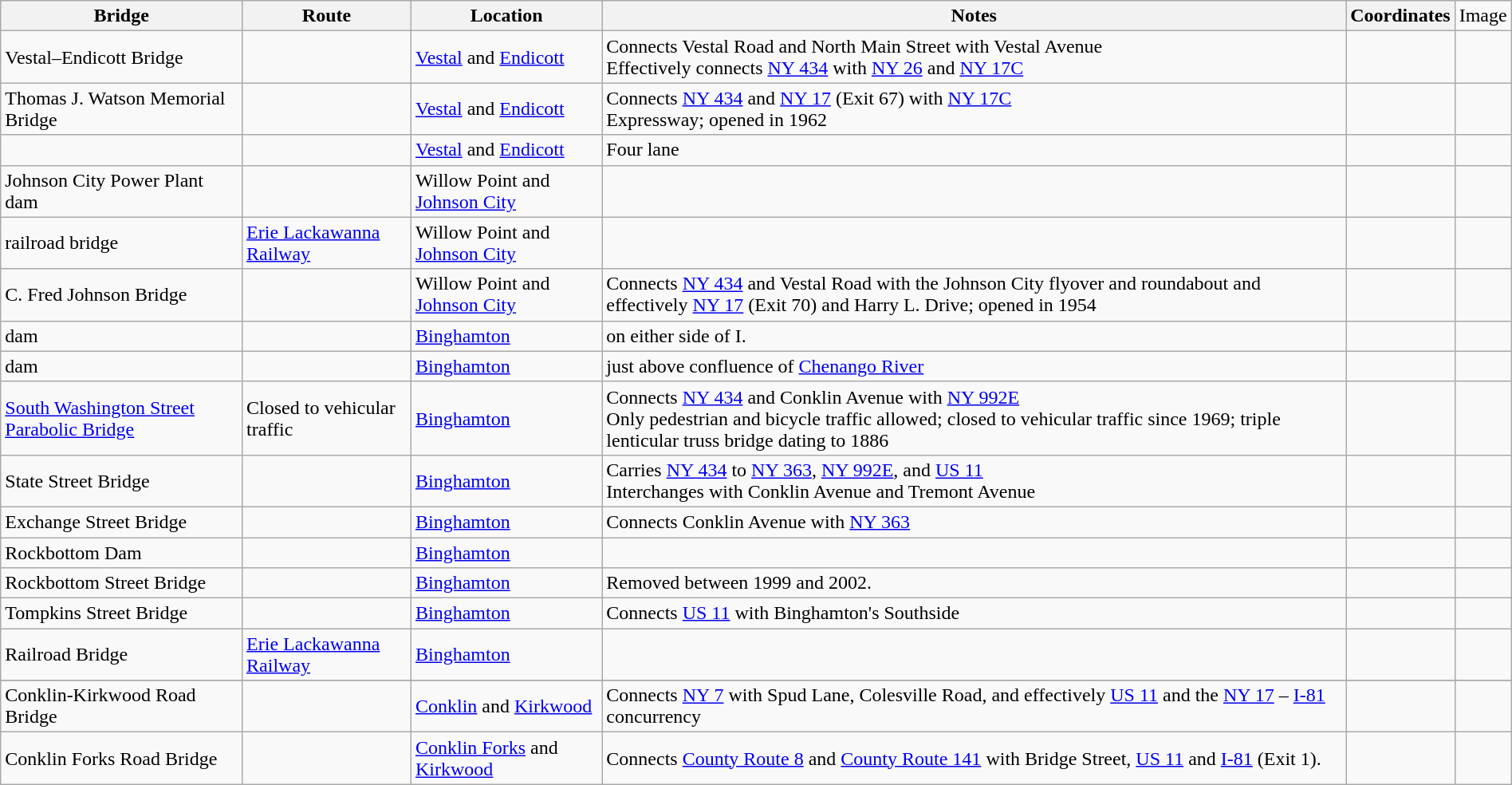<table class="wikitable" style="width:100%">
<tr>
<th>Bridge</th>
<th>Route</th>
<th>Location</th>
<th>Notes</th>
<th>Coordinates</th>
<td>Image</td>
</tr>
<tr>
<td>Vestal–Endicott Bridge</td>
<td></td>
<td><a href='#'>Vestal</a> and <a href='#'>Endicott</a></td>
<td>Connects Vestal Road and North Main Street with Vestal Avenue<br>Effectively connects <a href='#'>NY 434</a> with <a href='#'>NY 26</a> and <a href='#'>NY 17C</a></td>
<td></td>
<td></td>
</tr>
<tr>
<td>Thomas J. Watson Memorial Bridge</td>
<td></td>
<td><a href='#'>Vestal</a> and <a href='#'>Endicott</a></td>
<td>Connects <a href='#'>NY 434</a> and <a href='#'>NY 17</a> (Exit 67) with <a href='#'>NY 17C</a><br>Expressway; opened in 1962</td>
<td></td>
<td></td>
</tr>
<tr>
<td></td>
<td></td>
<td><a href='#'>Vestal</a> and <a href='#'>Endicott</a></td>
<td>Four lane</td>
<td></td>
</tr>
<tr>
<td>Johnson City Power Plant dam</td>
<td></td>
<td>Willow Point and <a href='#'>Johnson City</a></td>
<td></td>
<td></td>
<td></td>
</tr>
<tr>
<td>railroad bridge</td>
<td><a href='#'>Erie Lackawanna Railway</a></td>
<td>Willow Point and <a href='#'>Johnson City</a></td>
<td></td>
<td></td>
<td></td>
</tr>
<tr>
<td>C. Fred Johnson Bridge</td>
<td></td>
<td>Willow Point and <a href='#'>Johnson City</a></td>
<td>Connects <a href='#'>NY 434</a> and Vestal Road with the Johnson City flyover and roundabout and effectively <a href='#'>NY 17</a> (Exit 70) and Harry L. Drive; opened in 1954</td>
<td></td>
<td></td>
</tr>
<tr>
<td>dam</td>
<td></td>
<td><a href='#'>Binghamton</a></td>
<td>on either side of I.</td>
<td></td>
<td></td>
</tr>
<tr>
<td>dam</td>
<td></td>
<td><a href='#'>Binghamton</a></td>
<td>just above confluence of <a href='#'>Chenango River</a></td>
<td></td>
<td></td>
</tr>
<tr>
<td><a href='#'>South Washington Street Parabolic Bridge</a></td>
<td>Closed to vehicular traffic</td>
<td><a href='#'>Binghamton</a></td>
<td>Connects <a href='#'>NY 434</a> and Conklin Avenue with <a href='#'>NY 992E</a><br>Only pedestrian and bicycle traffic allowed; closed to vehicular traffic since 1969; triple lenticular truss bridge dating to 1886</td>
<td></td>
<td></td>
</tr>
<tr>
<td>State Street Bridge</td>
<td></td>
<td><a href='#'>Binghamton</a></td>
<td>Carries <a href='#'>NY 434</a> to <a href='#'>NY 363</a>, <a href='#'>NY 992E</a>, and <a href='#'>US 11</a><br>Interchanges with Conklin Avenue and Tremont Avenue</td>
<td></td>
<td></td>
</tr>
<tr>
<td>Exchange Street Bridge</td>
<td></td>
<td><a href='#'>Binghamton</a></td>
<td>Connects Conklin Avenue with <a href='#'>NY 363</a></td>
<td></td>
<td></td>
</tr>
<tr>
<td>Rockbottom Dam</td>
<td></td>
<td><a href='#'>Binghamton</a></td>
<td></td>
<td></td>
<td></td>
</tr>
<tr>
<td>Rockbottom Street Bridge</td>
<td></td>
<td><a href='#'>Binghamton</a></td>
<td>Removed between 1999 and 2002.</td>
<td></td>
<td></td>
</tr>
<tr>
<td>Tompkins Street Bridge</td>
<td></td>
<td><a href='#'>Binghamton</a></td>
<td>Connects <a href='#'>US 11</a> with Binghamton's Southside</td>
<td></td>
<td></td>
</tr>
<tr>
<td>Railroad Bridge</td>
<td><a href='#'>Erie Lackawanna Railway</a></td>
<td><a href='#'>Binghamton</a></td>
<td></td>
<td></td>
<td></td>
</tr>
<tr>
</tr>
<tr id="Conklin-Kirkwood Road Bridge">
<td>Conklin-Kirkwood Road Bridge</td>
<td></td>
<td><a href='#'>Conklin</a> and <a href='#'>Kirkwood</a></td>
<td>Connects <a href='#'>NY 7</a> with Spud Lane, Colesville Road, and effectively <a href='#'>US 11</a> and the <a href='#'>NY 17</a> – <a href='#'>I-81</a> concurrency</td>
<td></td>
<td></td>
</tr>
<tr>
<td>Conklin Forks Road Bridge</td>
<td></td>
<td><a href='#'>Conklin Forks</a> and <a href='#'>Kirkwood</a></td>
<td>Connects <a href='#'>County Route 8</a> and <a href='#'>County Route 141</a> with Bridge Street, <a href='#'>US 11</a> and <a href='#'>I-81</a> (Exit 1).</td>
<td></td>
<td></td>
</tr>
</table>
